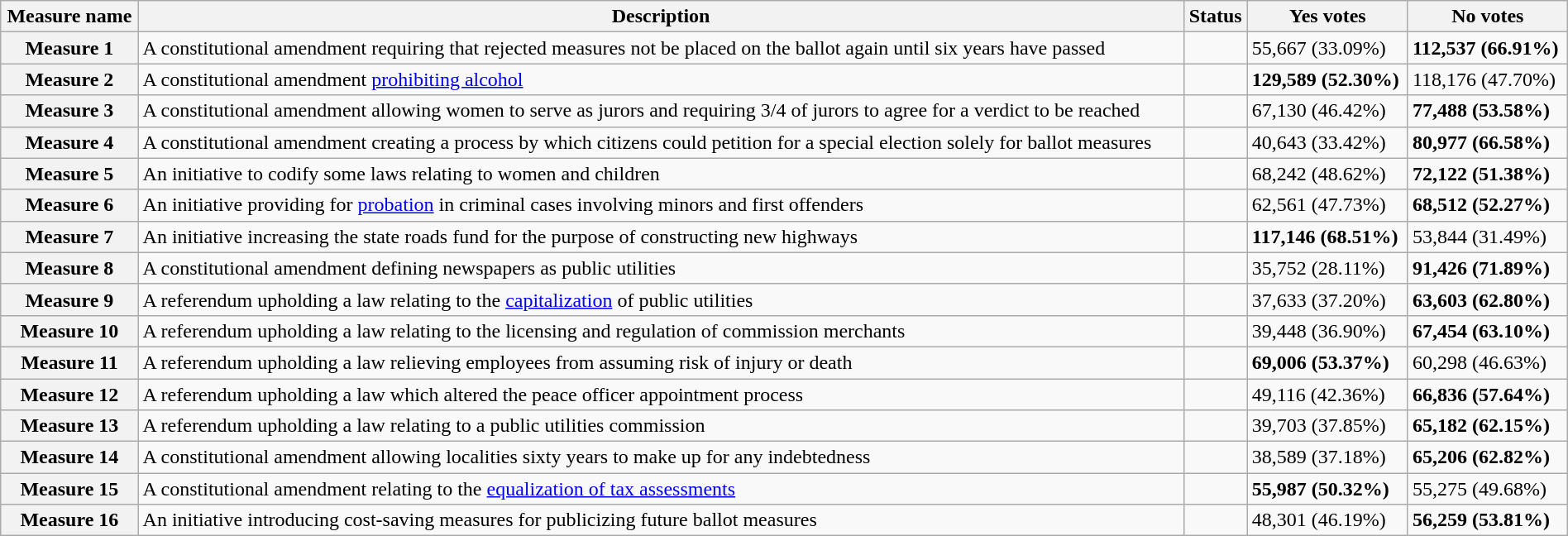<table class="wikitable sortable plainrowheaders" style="width:100%">
<tr>
<th scope="col">Measure name</th>
<th class="unsortable" scope="col">Description</th>
<th scope="col">Status</th>
<th scope="col">Yes votes</th>
<th scope="col">No votes</th>
</tr>
<tr>
<th scope="row">Measure 1</th>
<td>A constitutional amendment requiring that rejected measures not be placed on the ballot again until six years have passed</td>
<td></td>
<td>55,667 (33.09%)</td>
<td><strong>112,537 (66.91%)</strong></td>
</tr>
<tr>
<th scope="row">Measure 2</th>
<td>A constitutional amendment <a href='#'>prohibiting alcohol</a></td>
<td></td>
<td><strong>129,589 (52.30%)</strong></td>
<td>118,176 (47.70%)</td>
</tr>
<tr>
<th scope="row">Measure 3</th>
<td>A constitutional amendment allowing women to serve as jurors and requiring 3/4 of jurors to agree for a verdict to be reached</td>
<td></td>
<td>67,130 (46.42%)</td>
<td><strong>77,488 (53.58%)</strong></td>
</tr>
<tr>
<th scope="row">Measure 4</th>
<td>A constitutional amendment creating a process by which citizens could petition for a special election solely for ballot measures</td>
<td></td>
<td>40,643 (33.42%)</td>
<td><strong>80,977 (66.58%)</strong></td>
</tr>
<tr>
<th scope="row">Measure 5</th>
<td>An initiative to codify some laws relating to women and children</td>
<td></td>
<td>68,242 (48.62%)</td>
<td><strong>72,122 (51.38%)</strong></td>
</tr>
<tr>
<th scope="row">Measure 6</th>
<td>An initiative providing for <a href='#'>probation</a> in criminal cases involving minors and first offenders</td>
<td></td>
<td>62,561 (47.73%)</td>
<td><strong>68,512 (52.27%)</strong></td>
</tr>
<tr>
<th scope="row">Measure 7</th>
<td>An initiative increasing the state roads fund for the purpose of constructing new highways</td>
<td></td>
<td><strong>117,146 (68.51%)</strong></td>
<td>53,844 (31.49%)</td>
</tr>
<tr>
<th scope="row">Measure 8</th>
<td>A constitutional amendment defining newspapers as public utilities</td>
<td></td>
<td>35,752 (28.11%)</td>
<td><strong>91,426 (71.89%)</strong></td>
</tr>
<tr>
<th scope="row">Measure 9</th>
<td>A referendum upholding a law relating to the <a href='#'>capitalization</a> of public utilities</td>
<td></td>
<td>37,633 (37.20%)</td>
<td><strong>63,603 (62.80%)</strong></td>
</tr>
<tr>
<th scope="row">Measure 10</th>
<td>A referendum upholding a law relating to the licensing and regulation of commission merchants</td>
<td></td>
<td>39,448 (36.90%)</td>
<td><strong>67,454 (63.10%)</strong></td>
</tr>
<tr>
<th scope="row">Measure 11</th>
<td>A referendum upholding a law relieving employees from assuming risk of injury or death</td>
<td></td>
<td><strong>69,006 (53.37%)</strong></td>
<td>60,298 (46.63%)</td>
</tr>
<tr>
<th scope="row">Measure 12</th>
<td>A referendum upholding a law which altered the peace officer appointment process</td>
<td></td>
<td>49,116 (42.36%)</td>
<td><strong>66,836 (57.64%)</strong></td>
</tr>
<tr>
<th scope="row">Measure 13</th>
<td>A referendum upholding a law relating to a public utilities commission</td>
<td></td>
<td>39,703 (37.85%)</td>
<td><strong>65,182 (62.15%)</strong></td>
</tr>
<tr>
<th scope="row">Measure 14</th>
<td>A constitutional amendment allowing localities sixty years to make up for any indebtedness</td>
<td></td>
<td>38,589 (37.18%)</td>
<td><strong>65,206 (62.82%)</strong></td>
</tr>
<tr>
<th scope="row">Measure 15</th>
<td>A constitutional amendment relating to the <a href='#'>equalization of tax assessments</a></td>
<td></td>
<td><strong>55,987 (50.32%)</strong></td>
<td>55,275 (49.68%)</td>
</tr>
<tr>
<th scope="row">Measure 16</th>
<td>An initiative introducing cost-saving measures for publicizing future ballot measures</td>
<td></td>
<td>48,301 (46.19%)</td>
<td><strong>56,259 (53.81%)</strong></td>
</tr>
</table>
